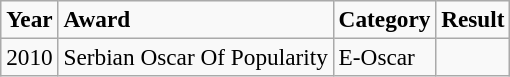<table class="sortable wikitable" style="font-size:97%;">
<tr>
<td><strong>Year</strong></td>
<td><strong>Award</strong></td>
<td><strong>Category</strong></td>
<td><strong>Result</strong></td>
</tr>
<tr>
<td>2010</td>
<td>Serbian Oscar Of Popularity</td>
<td>E-Oscar</td>
<td></td>
</tr>
</table>
